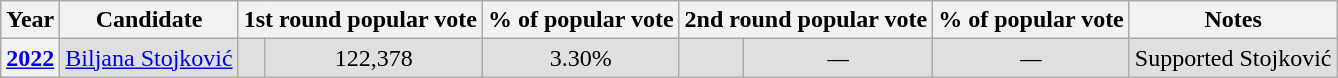<table class="wikitable" style="text-align:center">
<tr>
<th>Year</th>
<th>Candidate</th>
<th colspan="2">1st round popular vote</th>
<th>% of popular vote</th>
<th colspan="2">2nd round popular vote</th>
<th>% of popular vote</th>
<th>Notes</th>
</tr>
<tr style="background:#dfdfdf">
<th><a href='#'>2022</a></th>
<td><a href='#'>Biljana Stojković</a></td>
<td></td>
<td>122,378</td>
<td>3.30%</td>
<td></td>
<td><em>—</em></td>
<td><em>—</em></td>
<td>Supported Stojković</td>
</tr>
</table>
